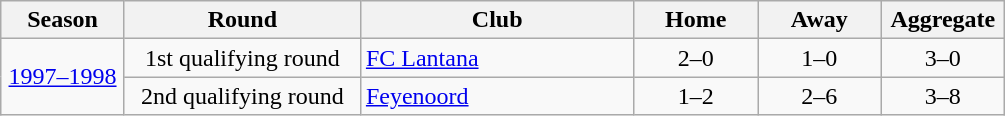<table class="wikitable" style="text-align:center;">
<tr>
<th width=75px>Season</th>
<th width=150px>Round</th>
<th width=175px>Club</th>
<th width=75px>Home</th>
<th width=75px>Away</th>
<th width=75px>Aggregate</th>
</tr>
<tr>
<td rowspan=2><a href='#'>1997–1998</a></td>
<td>1st qualifying round</td>
<td align=left> <a href='#'>FC Lantana</a></td>
<td>2–0</td>
<td>1–0</td>
<td>3–0</td>
</tr>
<tr>
<td>2nd qualifying round</td>
<td align=left> <a href='#'>Feyenoord</a></td>
<td>1–2</td>
<td>2–6</td>
<td>3–8</td>
</tr>
</table>
